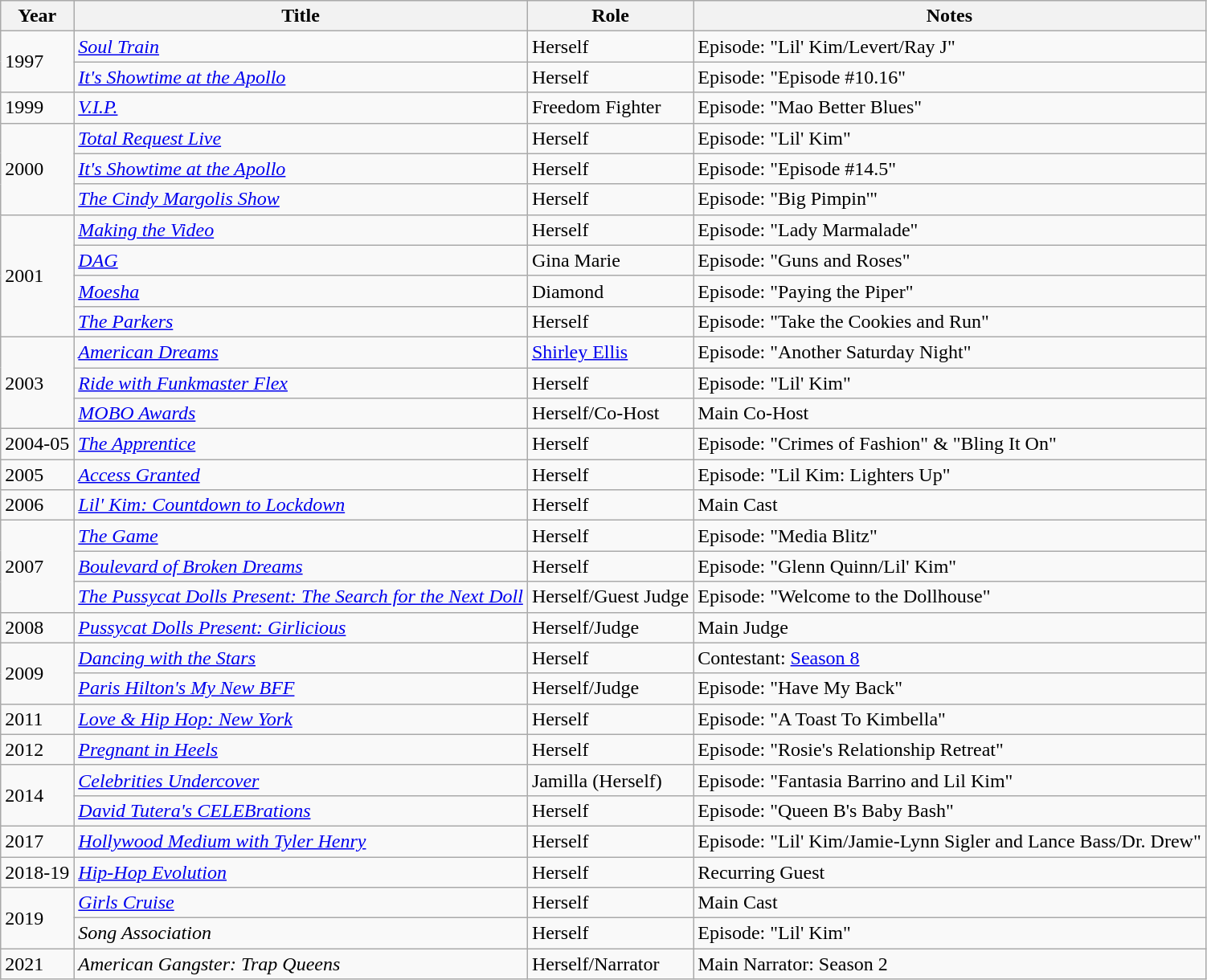<table class="wikitable">
<tr>
<th>Year</th>
<th>Title</th>
<th>Role</th>
<th>Notes</th>
</tr>
<tr>
<td rowspan="2">1997</td>
<td><em><a href='#'>Soul Train</a></em></td>
<td>Herself</td>
<td>Episode: "Lil' Kim/Levert/Ray J"</td>
</tr>
<tr>
<td><em><a href='#'>It's Showtime at the Apollo</a></em></td>
<td>Herself</td>
<td>Episode: "Episode #10.16"</td>
</tr>
<tr>
<td>1999</td>
<td><em><a href='#'>V.I.P.</a></em></td>
<td>Freedom Fighter</td>
<td>Episode: "Mao Better Blues"</td>
</tr>
<tr>
<td rowspan="3">2000</td>
<td><em><a href='#'>Total Request Live</a></em></td>
<td>Herself</td>
<td>Episode: "Lil' Kim"</td>
</tr>
<tr>
<td><em><a href='#'>It's Showtime at the Apollo</a></em></td>
<td>Herself</td>
<td>Episode: "Episode #14.5"</td>
</tr>
<tr>
<td><em><a href='#'>The Cindy Margolis Show</a></em></td>
<td>Herself</td>
<td>Episode: "Big Pimpin'"</td>
</tr>
<tr>
<td rowspan="4">2001</td>
<td><em><a href='#'>Making the Video</a></em></td>
<td>Herself</td>
<td>Episode: "Lady Marmalade"</td>
</tr>
<tr>
<td><em><a href='#'>DAG</a></em></td>
<td>Gina Marie</td>
<td>Episode: "Guns and Roses"</td>
</tr>
<tr>
<td><em><a href='#'>Moesha</a></em></td>
<td>Diamond</td>
<td>Episode: "Paying the Piper"</td>
</tr>
<tr>
<td><em><a href='#'>The Parkers</a></em></td>
<td>Herself</td>
<td>Episode: "Take the Cookies and Run"</td>
</tr>
<tr>
<td rowspan="3">2003</td>
<td><em><a href='#'>American Dreams</a></em></td>
<td><a href='#'>Shirley Ellis</a></td>
<td>Episode: "Another Saturday Night"</td>
</tr>
<tr>
<td><em><a href='#'>Ride with Funkmaster Flex</a></em></td>
<td>Herself</td>
<td>Episode: "Lil' Kim"</td>
</tr>
<tr>
<td><em><a href='#'>MOBO Awards</a></em></td>
<td>Herself/Co-Host</td>
<td>Main Co-Host</td>
</tr>
<tr>
<td>2004-05</td>
<td><em><a href='#'>The Apprentice</a></em></td>
<td>Herself</td>
<td>Episode: "Crimes of Fashion" & "Bling It On"</td>
</tr>
<tr>
<td>2005</td>
<td><em><a href='#'>Access Granted</a></em></td>
<td>Herself</td>
<td>Episode: "Lil Kim: Lighters Up"</td>
</tr>
<tr>
<td>2006</td>
<td><em><a href='#'>Lil' Kim: Countdown to Lockdown</a></em></td>
<td>Herself</td>
<td>Main Cast</td>
</tr>
<tr>
<td rowspan="3">2007</td>
<td><em><a href='#'>The Game</a></em></td>
<td>Herself</td>
<td>Episode: "Media Blitz"</td>
</tr>
<tr>
<td><em><a href='#'>Boulevard of Broken Dreams</a></em></td>
<td>Herself</td>
<td>Episode: "Glenn Quinn/Lil' Kim"</td>
</tr>
<tr>
<td><em><a href='#'>The Pussycat Dolls Present: The Search for the Next Doll</a></em></td>
<td>Herself/Guest Judge</td>
<td>Episode: "Welcome to the Dollhouse"</td>
</tr>
<tr>
<td>2008</td>
<td><em><a href='#'>Pussycat Dolls Present: Girlicious</a></em></td>
<td>Herself/Judge</td>
<td>Main Judge</td>
</tr>
<tr>
<td rowspan="2">2009</td>
<td><em><a href='#'>Dancing with the Stars</a></em></td>
<td>Herself</td>
<td>Contestant: <a href='#'>Season 8</a></td>
</tr>
<tr>
<td><em><a href='#'>Paris Hilton's My New BFF</a></em></td>
<td>Herself/Judge</td>
<td>Episode: "Have My Back"</td>
</tr>
<tr>
<td>2011</td>
<td><em><a href='#'>Love & Hip Hop: New York</a></em></td>
<td>Herself</td>
<td>Episode: "A Toast To Kimbella"</td>
</tr>
<tr>
<td>2012</td>
<td><em><a href='#'>Pregnant in Heels</a></em></td>
<td>Herself</td>
<td>Episode: "Rosie's Relationship Retreat"</td>
</tr>
<tr>
<td rowspan="2">2014</td>
<td><em><a href='#'>Celebrities Undercover</a></em></td>
<td>Jamilla (Herself)</td>
<td>Episode: "Fantasia Barrino and Lil Kim"</td>
</tr>
<tr>
<td><em><a href='#'>David Tutera's CELEBrations</a></em> </td>
<td>Herself</td>
<td>Episode: "Queen B's Baby Bash"</td>
</tr>
<tr>
<td>2017</td>
<td><em><a href='#'>Hollywood Medium with Tyler Henry</a></em></td>
<td>Herself</td>
<td>Episode: "Lil' Kim/Jamie-Lynn Sigler and Lance Bass/Dr. Drew"</td>
</tr>
<tr>
<td>2018-19</td>
<td><em><a href='#'>Hip-Hop Evolution</a></em></td>
<td>Herself</td>
<td>Recurring Guest</td>
</tr>
<tr>
<td rowspan="2">2019</td>
<td><em><a href='#'>Girls Cruise</a></em></td>
<td>Herself</td>
<td>Main Cast</td>
</tr>
<tr>
<td><em>Song Association</em></td>
<td>Herself</td>
<td>Episode: "Lil' Kim"</td>
</tr>
<tr>
<td>2021</td>
<td><em>American Gangster: Trap Queens</em></td>
<td>Herself/Narrator</td>
<td>Main Narrator: Season 2</td>
</tr>
</table>
